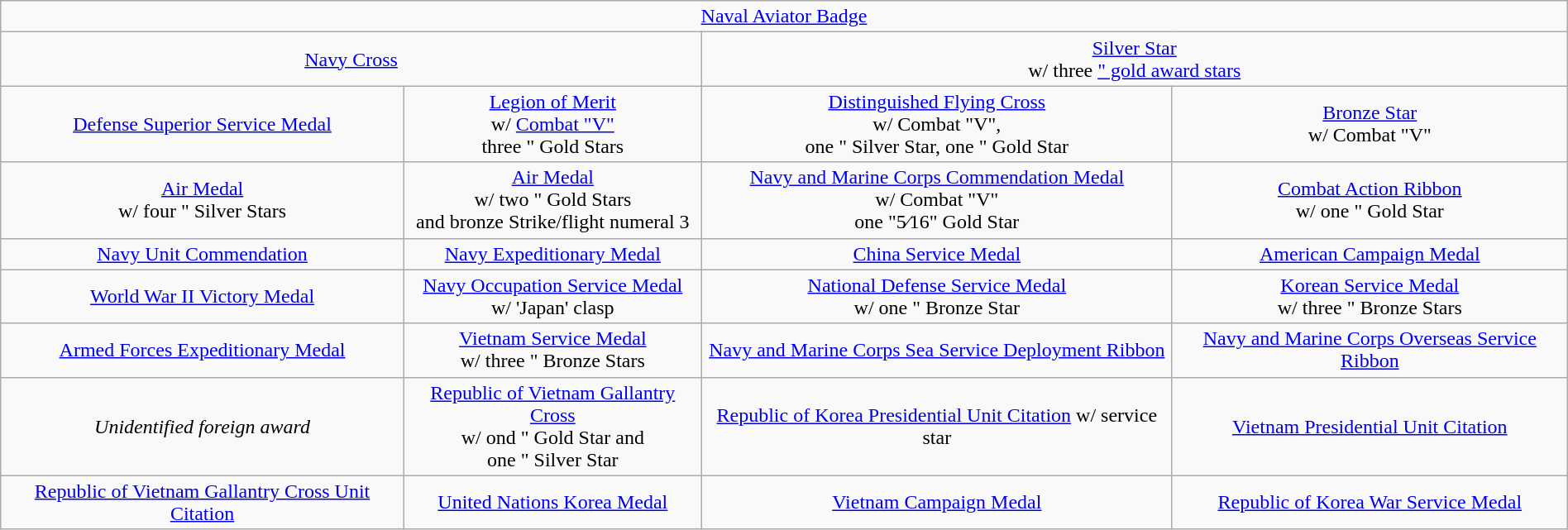<table class="wikitable" style="margin-left: auto; margin-right: auto; text-align: center; margin-bottom: 0px;">
<tr>
<td colspan="4"><a href='#'>Naval Aviator Badge</a></td>
</tr>
<tr>
<td colspan="2"><a href='#'>Navy Cross</a></td>
<td colspan="2"><a href='#'>Silver Star</a><br>w/ three <a href='#'>" gold award stars</a></td>
</tr>
<tr>
<td><a href='#'>Defense Superior Service Medal</a></td>
<td><a href='#'>Legion of Merit</a><br>w/ <a href='#'>Combat "V"</a><br> three " Gold Stars</td>
<td><a href='#'>Distinguished Flying Cross</a><br> w/ Combat "V",<br>one " Silver Star, one " Gold Star</td>
<td><a href='#'>Bronze Star</a><br>w/ Combat "V"</td>
</tr>
<tr>
<td><a href='#'>Air Medal</a><br>w/ four " Silver Stars</td>
<td><a href='#'>Air Medal</a><br> w/ two " Gold Stars<br>and bronze Strike/flight numeral 3</td>
<td><a href='#'>Navy and Marine Corps Commendation Medal</a><br>w/ Combat "V"<br> one "5⁄16" Gold Star</td>
<td><a href='#'>Combat Action Ribbon</a><br>w/ one " Gold Star</td>
</tr>
<tr>
<td><a href='#'>Navy Unit Commendation</a></td>
<td><a href='#'>Navy Expeditionary Medal</a></td>
<td><a href='#'>China Service Medal</a></td>
<td><a href='#'>American Campaign Medal</a></td>
</tr>
<tr>
<td><a href='#'>World War II Victory Medal</a></td>
<td><a href='#'>Navy Occupation Service Medal</a><br>w/ 'Japan' clasp</td>
<td><a href='#'>National Defense Service Medal</a><br>w/ one " Bronze Star</td>
<td><a href='#'>Korean Service Medal</a><br>w/ three " Bronze Stars</td>
</tr>
<tr>
<td><a href='#'>Armed Forces Expeditionary Medal</a></td>
<td><a href='#'>Vietnam Service Medal</a><br>w/ three " Bronze Stars</td>
<td><a href='#'>Navy and Marine Corps Sea Service Deployment Ribbon</a></td>
<td><a href='#'>Navy and Marine Corps Overseas Service Ribbon</a></td>
</tr>
<tr>
<td><em>Unidentified foreign award</em></td>
<td><a href='#'>Republic of Vietnam Gallantry Cross</a><br>w/ ond " Gold Star and<br>one " Silver Star</td>
<td><a href='#'>Republic of Korea Presidential Unit Citation</a> w/ service star</td>
<td><a href='#'>Vietnam Presidential Unit Citation</a></td>
</tr>
<tr>
<td><a href='#'>Republic of Vietnam Gallantry Cross Unit Citation</a></td>
<td><a href='#'>United Nations Korea Medal</a></td>
<td><a href='#'>Vietnam Campaign Medal</a></td>
<td><a href='#'>Republic of Korea War Service Medal</a></td>
</tr>
</table>
